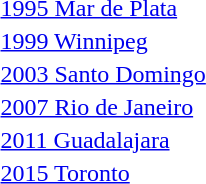<table>
<tr>
<td><a href='#'>1995 Mar de Plata</a></td>
<td></td>
<td></td>
<td></td>
</tr>
<tr>
<td><a href='#'>1999 Winnipeg</a></td>
<td></td>
<td></td>
<td></td>
</tr>
<tr>
<td><a href='#'>2003 Santo Domingo</a><br></td>
<td></td>
<td></td>
<td></td>
</tr>
<tr>
<td><a href='#'>2007 Rio de Janeiro</a></td>
<td></td>
<td></td>
<td></td>
</tr>
<tr>
<td><a href='#'>2011 Guadalajara</a><br></td>
<td></td>
<td></td>
<td></td>
</tr>
<tr>
<td><a href='#'>2015 Toronto</a><br></td>
<td></td>
<td></td>
<td></td>
</tr>
</table>
